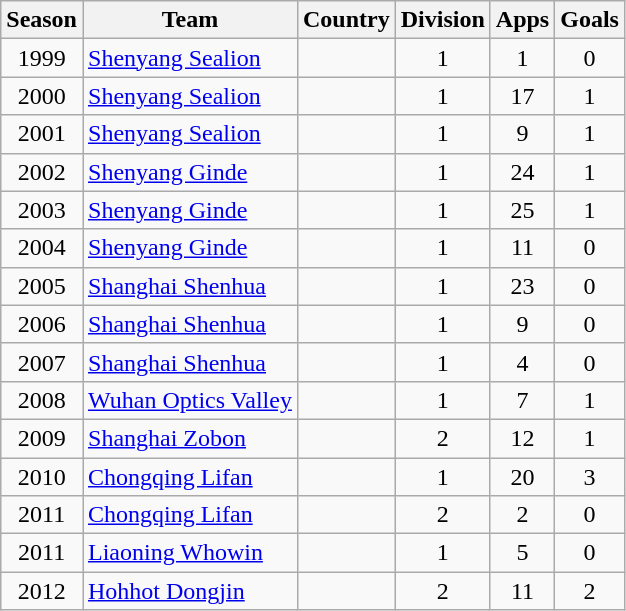<table class="wikitable" style="text-align: center;">
<tr>
<th>Season</th>
<th>Team</th>
<th>Country</th>
<th>Division</th>
<th>Apps</th>
<th>Goals</th>
</tr>
<tr>
<td>1999</td>
<td align="left"><a href='#'>Shenyang Sealion</a></td>
<td align="left"></td>
<td>1</td>
<td>1</td>
<td>0</td>
</tr>
<tr>
<td>2000</td>
<td align="left"><a href='#'>Shenyang Sealion</a></td>
<td align="left"></td>
<td>1</td>
<td>17</td>
<td>1</td>
</tr>
<tr>
<td>2001</td>
<td align="left"><a href='#'>Shenyang Sealion</a></td>
<td align="left"></td>
<td>1</td>
<td>9</td>
<td>1</td>
</tr>
<tr>
<td>2002</td>
<td align="left"><a href='#'>Shenyang Ginde</a></td>
<td align="left"></td>
<td>1</td>
<td>24</td>
<td>1</td>
</tr>
<tr>
<td>2003</td>
<td align="left"><a href='#'>Shenyang Ginde</a></td>
<td align="left"></td>
<td>1</td>
<td>25</td>
<td>1</td>
</tr>
<tr>
<td>2004</td>
<td align="left"><a href='#'>Shenyang Ginde</a></td>
<td align="left"></td>
<td>1</td>
<td>11</td>
<td>0</td>
</tr>
<tr>
<td>2005</td>
<td align="left"><a href='#'>Shanghai Shenhua</a></td>
<td align="left"></td>
<td>1</td>
<td>23</td>
<td>0</td>
</tr>
<tr>
<td>2006</td>
<td align="left"><a href='#'>Shanghai Shenhua</a></td>
<td align="left"></td>
<td>1</td>
<td>9</td>
<td>0</td>
</tr>
<tr>
<td>2007</td>
<td align="left"><a href='#'>Shanghai Shenhua</a></td>
<td align="left"></td>
<td>1</td>
<td>4</td>
<td>0</td>
</tr>
<tr>
<td>2008</td>
<td align="left"><a href='#'>Wuhan Optics Valley</a></td>
<td align="left"></td>
<td>1</td>
<td>7</td>
<td>1</td>
</tr>
<tr>
<td>2009</td>
<td align="left"><a href='#'>Shanghai Zobon</a></td>
<td align="left"></td>
<td>2</td>
<td>12</td>
<td>1</td>
</tr>
<tr>
<td>2010</td>
<td align="left"><a href='#'>Chongqing Lifan</a></td>
<td align="left"></td>
<td>1</td>
<td>20</td>
<td>3</td>
</tr>
<tr>
<td>2011</td>
<td align="left"><a href='#'>Chongqing Lifan</a></td>
<td align="left"></td>
<td>2</td>
<td>2</td>
<td>0</td>
</tr>
<tr>
<td>2011</td>
<td align="left"><a href='#'>Liaoning Whowin</a></td>
<td align="left"></td>
<td>1</td>
<td>5</td>
<td>0</td>
</tr>
<tr>
<td>2012</td>
<td align="left"><a href='#'>Hohhot Dongjin</a></td>
<td align="left"></td>
<td>2</td>
<td>11</td>
<td>2</td>
</tr>
</table>
